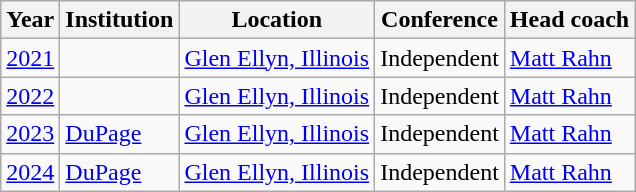<table class="wikitable sortable">
<tr>
<th>Year</th>
<th>Institution</th>
<th>Location</th>
<th>Conference</th>
<th>Head coach</th>
</tr>
<tr>
<td><a href='#'>2021</a></td>
<td></td>
<td><a href='#'>Glen Ellyn, Illinois</a></td>
<td>Independent</td>
<td><a href='#'>Matt Rahn</a></td>
</tr>
<tr>
<td><a href='#'>2022</a></td>
<td></td>
<td><a href='#'>Glen Ellyn, Illinois</a></td>
<td>Independent</td>
<td><a href='#'>Matt Rahn</a></td>
</tr>
<tr>
<td><a href='#'>2023</a></td>
<td><a href='#'>DuPage</a></td>
<td><a href='#'>Glen Ellyn, Illinois</a></td>
<td>Independent</td>
<td><a href='#'>Matt Rahn</a></td>
</tr>
<tr>
<td><a href='#'>2024</a></td>
<td><a href='#'>DuPage</a></td>
<td><a href='#'>Glen Ellyn, Illinois</a></td>
<td>Independent</td>
<td><a href='#'>Matt Rahn</a></td>
</tr>
</table>
